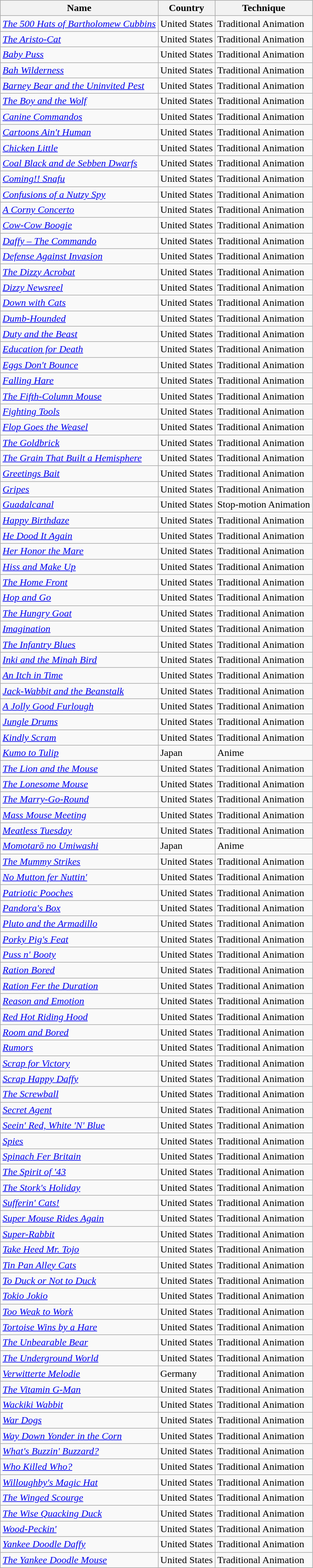<table class="wikitable sortable">
<tr>
<th>Name</th>
<th>Country</th>
<th>Technique</th>
</tr>
<tr>
<td><em><a href='#'>The 500 Hats of Bartholomew Cubbins</a></em></td>
<td>United States</td>
<td>Traditional Animation</td>
</tr>
<tr>
<td><em><a href='#'>The Aristo-Cat</a></em></td>
<td>United States</td>
<td>Traditional Animation</td>
</tr>
<tr>
<td><em><a href='#'>Baby Puss</a></em></td>
<td>United States</td>
<td>Traditional Animation</td>
</tr>
<tr>
<td><em><a href='#'>Bah Wilderness</a></em></td>
<td>United States</td>
<td>Traditional Animation</td>
</tr>
<tr>
<td><em><a href='#'>Barney Bear and the Uninvited Pest</a></em></td>
<td>United States</td>
<td>Traditional Animation</td>
</tr>
<tr>
<td><em><a href='#'>The Boy and the Wolf</a></em></td>
<td>United States</td>
<td>Traditional Animation</td>
</tr>
<tr>
<td><em><a href='#'>Canine Commandos</a></em></td>
<td>United States</td>
<td>Traditional Animation</td>
</tr>
<tr>
<td><em><a href='#'>Cartoons Ain't Human</a></em></td>
<td>United States</td>
<td>Traditional Animation</td>
</tr>
<tr>
<td><em><a href='#'>Chicken Little</a></em></td>
<td>United States</td>
<td>Traditional Animation</td>
</tr>
<tr>
<td><em><a href='#'>Coal Black and de Sebben Dwarfs</a></em></td>
<td>United States</td>
<td>Traditional Animation</td>
</tr>
<tr>
<td><em><a href='#'>Coming!! Snafu</a></em></td>
<td>United States</td>
<td>Traditional Animation</td>
</tr>
<tr>
<td><em><a href='#'>Confusions of a Nutzy Spy</a></em></td>
<td>United States</td>
<td>Traditional Animation</td>
</tr>
<tr>
<td><em><a href='#'>A Corny Concerto</a></em></td>
<td>United States</td>
<td>Traditional Animation</td>
</tr>
<tr>
<td><em><a href='#'>Cow-Cow Boogie</a></em></td>
<td>United States</td>
<td>Traditional Animation</td>
</tr>
<tr>
<td><em><a href='#'>Daffy – The Commando</a></em></td>
<td>United States</td>
<td>Traditional Animation</td>
</tr>
<tr>
<td><em><a href='#'>Defense Against Invasion</a></em></td>
<td>United States</td>
<td>Traditional Animation</td>
</tr>
<tr>
<td><em><a href='#'>The Dizzy Acrobat</a></em></td>
<td>United States</td>
<td>Traditional Animation</td>
</tr>
<tr>
<td><em><a href='#'>Dizzy Newsreel</a></em></td>
<td>United States</td>
<td>Traditional Animation</td>
</tr>
<tr>
<td><em><a href='#'>Down with Cats</a></em></td>
<td>United States</td>
<td>Traditional Animation</td>
</tr>
<tr>
<td><em><a href='#'>Dumb-Hounded</a></em></td>
<td>United States</td>
<td>Traditional Animation</td>
</tr>
<tr>
<td><em><a href='#'>Duty and the Beast</a></em></td>
<td>United States</td>
<td>Traditional Animation</td>
</tr>
<tr>
<td><em><a href='#'>Education for Death</a></em></td>
<td>United States</td>
<td>Traditional Animation</td>
</tr>
<tr>
<td><em><a href='#'>Eggs Don't Bounce</a></em></td>
<td>United States</td>
<td>Traditional Animation</td>
</tr>
<tr>
<td><em><a href='#'>Falling Hare</a></em></td>
<td>United States</td>
<td>Traditional Animation</td>
</tr>
<tr>
<td><em><a href='#'>The Fifth-Column Mouse</a></em></td>
<td>United States</td>
<td>Traditional Animation</td>
</tr>
<tr>
<td><em><a href='#'>Fighting Tools</a></em></td>
<td>United States</td>
<td>Traditional Animation</td>
</tr>
<tr>
<td><em><a href='#'>Flop Goes the Weasel</a></em></td>
<td>United States</td>
<td>Traditional Animation</td>
</tr>
<tr>
<td><em><a href='#'>The Goldbrick</a></em></td>
<td>United States</td>
<td>Traditional Animation</td>
</tr>
<tr>
<td><em><a href='#'>The Grain That Built a Hemisphere</a></em></td>
<td>United States</td>
<td>Traditional Animation</td>
</tr>
<tr>
<td><em><a href='#'>Greetings Bait</a></em></td>
<td>United States</td>
<td>Traditional Animation</td>
</tr>
<tr>
<td><em><a href='#'>Gripes</a></em></td>
<td>United States</td>
<td>Traditional Animation</td>
</tr>
<tr>
<td><em><a href='#'>Guadalcanal</a></em></td>
<td>United States</td>
<td>Stop-motion Animation</td>
</tr>
<tr>
<td><em><a href='#'>Happy Birthdaze</a></em></td>
<td>United States</td>
<td>Traditional Animation</td>
</tr>
<tr>
<td><em><a href='#'>He Dood It Again</a></em></td>
<td>United States</td>
<td>Traditional Animation</td>
</tr>
<tr>
<td><em><a href='#'>Her Honor the Mare</a></em></td>
<td>United States</td>
<td>Traditional Animation</td>
</tr>
<tr>
<td><em><a href='#'>Hiss and Make Up</a></em></td>
<td>United States</td>
<td>Traditional Animation</td>
</tr>
<tr>
<td><em><a href='#'>The Home Front</a></em></td>
<td>United States</td>
<td>Traditional Animation</td>
</tr>
<tr>
<td><em><a href='#'>Hop and Go</a></em></td>
<td>United States</td>
<td>Traditional Animation</td>
</tr>
<tr>
<td><em><a href='#'>The Hungry Goat</a></em></td>
<td>United States</td>
<td>Traditional Animation</td>
</tr>
<tr>
<td><em><a href='#'>Imagination</a></em></td>
<td>United States</td>
<td>Traditional Animation</td>
</tr>
<tr>
<td><em><a href='#'>The Infantry Blues</a></em></td>
<td>United States</td>
<td>Traditional Animation</td>
</tr>
<tr>
<td><em><a href='#'>Inki and the Minah Bird</a></em></td>
<td>United States</td>
<td>Traditional Animation</td>
</tr>
<tr>
<td><em><a href='#'>An Itch in Time</a></em></td>
<td>United States</td>
<td>Traditional Animation</td>
</tr>
<tr>
<td><em><a href='#'>Jack-Wabbit and the Beanstalk</a></em></td>
<td>United States</td>
<td>Traditional Animation</td>
</tr>
<tr>
<td><em><a href='#'>A Jolly Good Furlough</a></em></td>
<td>United States</td>
<td>Traditional Animation</td>
</tr>
<tr>
<td><em><a href='#'>Jungle Drums</a></em></td>
<td>United States</td>
<td>Traditional Animation</td>
</tr>
<tr>
<td><em><a href='#'>Kindly Scram</a></em></td>
<td>United States</td>
<td>Traditional Animation</td>
</tr>
<tr>
<td><em><a href='#'>Kumo to Tulip</a></em></td>
<td>Japan</td>
<td>Anime</td>
</tr>
<tr>
<td><em><a href='#'>The Lion and the Mouse</a></em></td>
<td>United States</td>
<td>Traditional Animation</td>
</tr>
<tr>
<td><em><a href='#'>The Lonesome Mouse</a></em></td>
<td>United States</td>
<td>Traditional Animation</td>
</tr>
<tr>
<td><em><a href='#'>The Marry-Go-Round</a></em></td>
<td>United States</td>
<td>Traditional Animation</td>
</tr>
<tr>
<td><em><a href='#'>Mass Mouse Meeting</a></em></td>
<td>United States</td>
<td>Traditional Animation</td>
</tr>
<tr>
<td><em><a href='#'>Meatless Tuesday</a></em></td>
<td>United States</td>
<td>Traditional Animation</td>
</tr>
<tr>
<td><em><a href='#'>Momotarō no Umiwashi</a></em></td>
<td>Japan</td>
<td>Anime</td>
</tr>
<tr>
<td><em><a href='#'>The Mummy Strikes</a></em></td>
<td>United States</td>
<td>Traditional Animation</td>
</tr>
<tr>
<td><em><a href='#'>No Mutton fer Nuttin'</a></em></td>
<td>United States</td>
<td>Traditional Animation</td>
</tr>
<tr>
<td><em><a href='#'>Patriotic Pooches</a></em></td>
<td>United States</td>
<td>Traditional Animation</td>
</tr>
<tr>
<td><em><a href='#'>Pandora's Box</a></em></td>
<td>United States</td>
<td>Traditional Animation</td>
</tr>
<tr>
<td><em><a href='#'>Pluto and the Armadillo</a></em></td>
<td>United States</td>
<td>Traditional Animation</td>
</tr>
<tr>
<td><em><a href='#'>Porky Pig's Feat</a></em></td>
<td>United States</td>
<td>Traditional Animation</td>
</tr>
<tr>
<td><em><a href='#'>Puss n' Booty</a></em></td>
<td>United States</td>
<td>Traditional Animation</td>
</tr>
<tr>
<td><em><a href='#'>Ration Bored</a></em></td>
<td>United States</td>
<td>Traditional Animation</td>
</tr>
<tr>
<td><em><a href='#'>Ration Fer the Duration</a></em></td>
<td>United States</td>
<td>Traditional Animation</td>
</tr>
<tr>
<td><em><a href='#'>Reason and Emotion</a></em></td>
<td>United States</td>
<td>Traditional Animation</td>
</tr>
<tr>
<td><em><a href='#'>Red Hot Riding Hood</a></em></td>
<td>United States</td>
<td>Traditional Animation</td>
</tr>
<tr>
<td><em><a href='#'>Room and Bored</a></em></td>
<td>United States</td>
<td>Traditional Animation</td>
</tr>
<tr>
<td><em><a href='#'>Rumors</a></em></td>
<td>United States</td>
<td>Traditional Animation</td>
</tr>
<tr>
<td><em><a href='#'>Scrap for Victory</a></em></td>
<td>United States</td>
<td>Traditional Animation</td>
</tr>
<tr>
<td><em><a href='#'>Scrap Happy Daffy</a></em></td>
<td>United States</td>
<td>Traditional Animation</td>
</tr>
<tr>
<td><em><a href='#'>The Screwball</a></em></td>
<td>United States</td>
<td>Traditional Animation</td>
</tr>
<tr>
<td><em><a href='#'>Secret Agent</a></em></td>
<td>United States</td>
<td>Traditional Animation</td>
</tr>
<tr>
<td><em><a href='#'>Seein' Red, White 'N' Blue</a></em></td>
<td>United States</td>
<td>Traditional Animation</td>
</tr>
<tr>
<td><em><a href='#'>Spies</a></em></td>
<td>United States</td>
<td>Traditional Animation</td>
</tr>
<tr>
<td><em><a href='#'>Spinach Fer Britain</a></em></td>
<td>United States</td>
<td>Traditional Animation</td>
</tr>
<tr>
<td><em><a href='#'>The Spirit of '43</a></em></td>
<td>United States</td>
<td>Traditional Animation</td>
</tr>
<tr>
<td><em><a href='#'>The Stork's Holiday</a></em></td>
<td>United States</td>
<td>Traditional Animation</td>
</tr>
<tr>
<td><em><a href='#'>Sufferin' Cats!</a></em></td>
<td>United States</td>
<td>Traditional Animation</td>
</tr>
<tr>
<td><em><a href='#'>Super Mouse Rides Again</a></em></td>
<td>United States</td>
<td>Traditional Animation</td>
</tr>
<tr>
<td><em><a href='#'>Super-Rabbit</a></em></td>
<td>United States</td>
<td>Traditional Animation</td>
</tr>
<tr>
<td><em><a href='#'>Take Heed Mr. Tojo</a></em></td>
<td>United States</td>
<td>Traditional Animation</td>
</tr>
<tr>
<td><em><a href='#'>Tin Pan Alley Cats</a></em></td>
<td>United States</td>
<td>Traditional Animation</td>
</tr>
<tr>
<td><em><a href='#'>To Duck or Not to Duck</a></em></td>
<td>United States</td>
<td>Traditional Animation</td>
</tr>
<tr>
<td><em><a href='#'>Tokio Jokio</a></em></td>
<td>United States</td>
<td>Traditional Animation</td>
</tr>
<tr>
<td><em><a href='#'>Too Weak to Work</a></em></td>
<td>United States</td>
<td>Traditional Animation</td>
</tr>
<tr>
<td><em><a href='#'>Tortoise Wins by a Hare</a></em></td>
<td>United States</td>
<td>Traditional Animation</td>
</tr>
<tr>
<td><em><a href='#'>The Unbearable Bear</a></em></td>
<td>United States</td>
<td>Traditional Animation</td>
</tr>
<tr>
<td><em><a href='#'>The Underground World</a></em></td>
<td>United States</td>
<td>Traditional Animation</td>
</tr>
<tr>
<td><em><a href='#'>Verwitterte Melodie</a></em></td>
<td>Germany</td>
<td>Traditional Animation</td>
</tr>
<tr>
<td><em><a href='#'>The Vitamin G-Man</a></em></td>
<td>United States</td>
<td>Traditional Animation</td>
</tr>
<tr>
<td><em><a href='#'>Wackiki Wabbit</a></em></td>
<td>United States</td>
<td>Traditional Animation</td>
</tr>
<tr>
<td><em><a href='#'>War Dogs</a></em></td>
<td>United States</td>
<td>Traditional Animation</td>
</tr>
<tr>
<td><em><a href='#'>Way Down Yonder in the Corn</a></em></td>
<td>United States</td>
<td>Traditional Animation</td>
</tr>
<tr>
<td><em><a href='#'>What's Buzzin' Buzzard?</a></em></td>
<td>United States</td>
<td>Traditional Animation</td>
</tr>
<tr>
<td><em><a href='#'>Who Killed Who?</a></em></td>
<td>United States</td>
<td>Traditional Animation</td>
</tr>
<tr>
<td><em><a href='#'>Willoughby's Magic Hat</a></em></td>
<td>United States</td>
<td>Traditional Animation</td>
</tr>
<tr>
<td><em><a href='#'>The Winged Scourge</a></em></td>
<td>United States</td>
<td>Traditional Animation</td>
</tr>
<tr>
<td><em><a href='#'>The Wise Quacking Duck</a></em></td>
<td>United States</td>
<td>Traditional Animation</td>
</tr>
<tr>
<td><em><a href='#'>Wood-Peckin'</a></em></td>
<td>United States</td>
<td>Traditional Animation</td>
</tr>
<tr>
<td><em><a href='#'>Yankee Doodle Daffy</a></em></td>
<td>United States</td>
<td>Traditional Animation</td>
</tr>
<tr>
<td><em><a href='#'>The Yankee Doodle Mouse</a></em></td>
<td>United States</td>
<td>Traditional Animation</td>
</tr>
</table>
